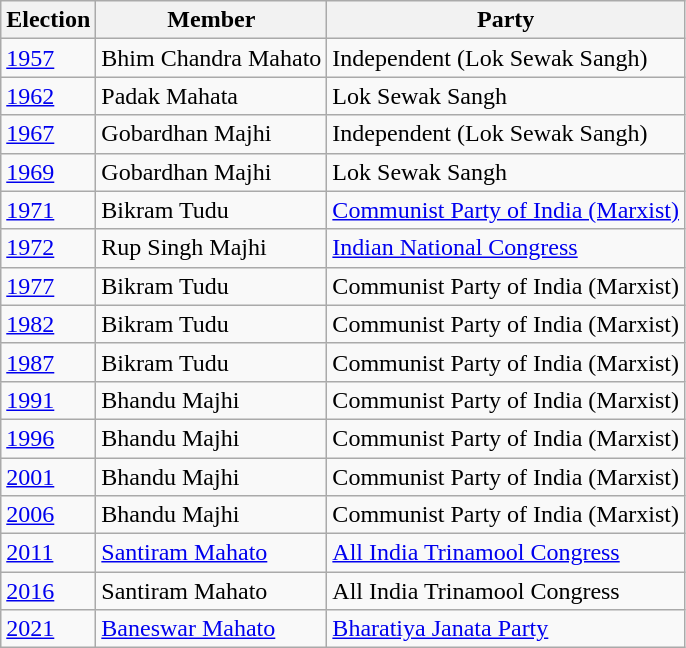<table class="wikitable sortable">
<tr>
<th>Election</th>
<th>Member</th>
<th colspan=2>Party</th>
</tr>
<tr>
<td><a href='#'>1957</a></td>
<td>Bhim Chandra Mahato</td>
<td>Independent (Lok Sewak Sangh)</td>
</tr>
<tr>
<td><a href='#'>1962</a></td>
<td>Padak Mahata</td>
<td>Lok Sewak Sangh</td>
</tr>
<tr>
<td><a href='#'>1967</a></td>
<td>Gobardhan Majhi</td>
<td>Independent (Lok Sewak Sangh)</td>
</tr>
<tr>
<td><a href='#'>1969</a></td>
<td>Gobardhan Majhi</td>
<td>Lok Sewak Sangh</td>
</tr>
<tr>
<td><a href='#'>1971</a></td>
<td>Bikram Tudu</td>
<td><a href='#'>Communist Party of India (Marxist)</a></td>
</tr>
<tr>
<td><a href='#'>1972</a></td>
<td>Rup Singh Majhi</td>
<td><a href='#'>Indian National Congress</a></td>
</tr>
<tr>
<td><a href='#'>1977</a></td>
<td>Bikram Tudu</td>
<td>Communist Party of India (Marxist)</td>
</tr>
<tr>
<td><a href='#'>1982</a></td>
<td>Bikram Tudu</td>
<td>Communist Party of India (Marxist)</td>
</tr>
<tr>
<td><a href='#'>1987</a></td>
<td>Bikram Tudu</td>
<td>Communist Party of India (Marxist)</td>
</tr>
<tr>
<td><a href='#'>1991</a></td>
<td>Bhandu Majhi</td>
<td>Communist Party of India (Marxist)</td>
</tr>
<tr>
<td><a href='#'>1996</a></td>
<td>Bhandu Majhi</td>
<td>Communist Party of India (Marxist)</td>
</tr>
<tr>
<td><a href='#'>2001</a></td>
<td>Bhandu Majhi</td>
<td>Communist Party of India (Marxist)</td>
</tr>
<tr>
<td><a href='#'>2006</a></td>
<td>Bhandu Majhi</td>
<td>Communist Party of India (Marxist)</td>
</tr>
<tr>
<td><a href='#'>2011</a></td>
<td><a href='#'>Santiram Mahato</a></td>
<td><a href='#'>All India Trinamool Congress</a></td>
</tr>
<tr>
<td><a href='#'>2016</a></td>
<td>Santiram Mahato</td>
<td>All India Trinamool Congress</td>
</tr>
<tr>
<td><a href='#'>2021</a></td>
<td><a href='#'>Baneswar Mahato</a></td>
<td><a href='#'>Bharatiya Janata Party</a></td>
</tr>
</table>
